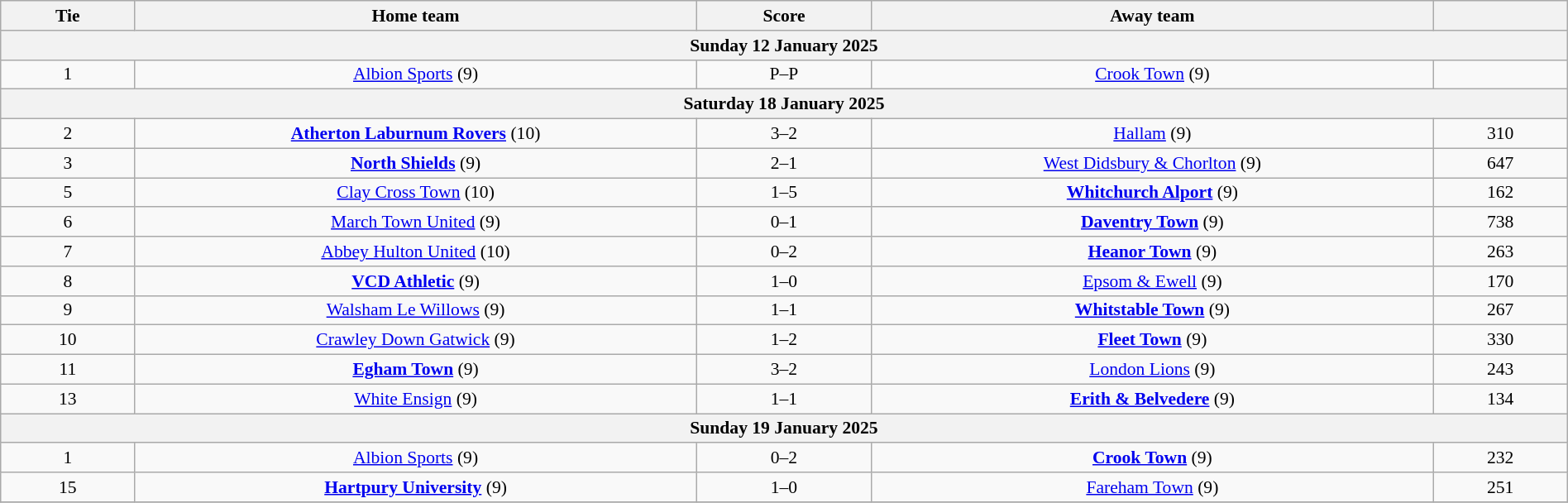<table class="wikitable" style="text-align:center; font-size:90%; width:100%">
<tr>
<th scope="col" style="width:  8.43%;">Tie</th>
<th scope="col" style="width: 35.29%;">Home team</th>
<th scope="col" style="width: 11.00%;">Score</th>
<th scope="col" style="width: 35.29%;">Away team</th>
<th scope="col" style="width:  8.43%;"></th>
</tr>
<tr>
<th colspan="5">Sunday 12 January 2025</th>
</tr>
<tr>
<td>1</td>
<td><a href='#'>Albion Sports</a> (9)</td>
<td>P–P</td>
<td><a href='#'>Crook Town</a> (9)</td>
<td></td>
</tr>
<tr>
<th colspan="5">Saturday 18 January 2025</th>
</tr>
<tr>
<td>2</td>
<td><strong><a href='#'>Atherton Laburnum Rovers</a></strong> (10)</td>
<td>3–2</td>
<td><a href='#'>Hallam</a> (9)</td>
<td>310</td>
</tr>
<tr>
<td>3</td>
<td><strong><a href='#'>North Shields</a></strong> (9)</td>
<td>2–1</td>
<td><a href='#'>West Didsbury & Chorlton</a> (9)</td>
<td>647</td>
</tr>
<tr>
<td>5</td>
<td><a href='#'>Clay Cross Town</a> (10)</td>
<td>1–5</td>
<td><strong><a href='#'>Whitchurch Alport</a></strong> (9)</td>
<td>162</td>
</tr>
<tr>
<td>6</td>
<td><a href='#'>March Town United</a> (9)</td>
<td>0–1</td>
<td><strong><a href='#'>Daventry Town</a></strong> (9)</td>
<td>738</td>
</tr>
<tr>
<td>7</td>
<td><a href='#'> Abbey Hulton United</a> (10)</td>
<td>0–2</td>
<td><strong><a href='#'>Heanor Town</a></strong> (9)</td>
<td>263</td>
</tr>
<tr>
<td>8</td>
<td><strong><a href='#'>VCD Athletic</a></strong> (9)</td>
<td>1–0</td>
<td><a href='#'>Epsom & Ewell</a> (9)</td>
<td>170</td>
</tr>
<tr>
<td>9</td>
<td><a href='#'>Walsham Le Willows</a> (9)</td>
<td>1–1 </td>
<td><strong><a href='#'>Whitstable Town</a></strong> (9)</td>
<td>267</td>
</tr>
<tr>
<td>10</td>
<td><a href='#'>Crawley Down Gatwick</a> (9)</td>
<td>1–2</td>
<td><strong><a href='#'>Fleet Town</a></strong> (9)</td>
<td>330</td>
</tr>
<tr>
<td>11</td>
<td><strong><a href='#'>Egham Town</a></strong> (9)</td>
<td>3–2</td>
<td><a href='#'>London Lions</a> (9)</td>
<td>243</td>
</tr>
<tr>
<td>13</td>
<td><a href='#'>White Ensign</a> (9)</td>
<td>1–1 </td>
<td><strong><a href='#'>Erith & Belvedere</a></strong> (9)</td>
<td>134</td>
</tr>
<tr>
<th colspan="5">Sunday 19 January 2025</th>
</tr>
<tr>
<td>1</td>
<td><a href='#'>Albion Sports</a> (9)</td>
<td>0–2</td>
<td><strong><a href='#'>Crook Town</a></strong> (9)</td>
<td>232</td>
</tr>
<tr>
<td>15</td>
<td><strong><a href='#'>Hartpury University</a></strong> (9)</td>
<td>1–0</td>
<td><a href='#'>Fareham Town</a> (9)</td>
<td>251</td>
</tr>
<tr>
</tr>
</table>
